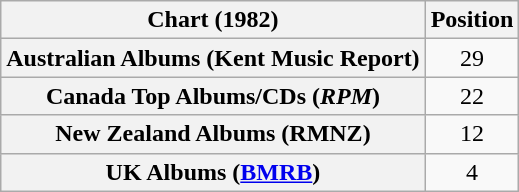<table class="wikitable sortable plainrowheaders" style="text-align:center">
<tr>
<th scope="col">Chart (1982)</th>
<th scope="col">Position</th>
</tr>
<tr>
<th scope="row">Australian Albums (Kent Music Report)</th>
<td>29</td>
</tr>
<tr>
<th scope="row">Canada Top Albums/CDs (<em>RPM</em>)</th>
<td>22</td>
</tr>
<tr>
<th scope="row">New Zealand Albums (RMNZ)</th>
<td>12</td>
</tr>
<tr>
<th scope="row">UK Albums (<a href='#'>BMRB</a>)</th>
<td>4</td>
</tr>
</table>
